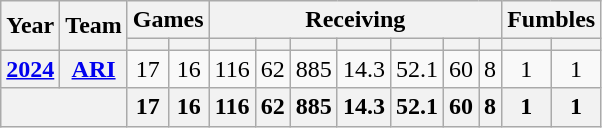<table class="wikitable" style="text-align:center;">
<tr>
<th rowspan="2">Year</th>
<th rowspan="2">Team</th>
<th colspan="2">Games</th>
<th colspan="7">Receiving</th>
<th colspan="2">Fumbles</th>
</tr>
<tr>
<th></th>
<th></th>
<th></th>
<th></th>
<th></th>
<th></th>
<th></th>
<th></th>
<th></th>
<th></th>
<th></th>
</tr>
<tr>
<th><a href='#'>2024</a></th>
<th><a href='#'>ARI</a></th>
<td>17</td>
<td>16</td>
<td>116</td>
<td>62</td>
<td>885</td>
<td>14.3</td>
<td>52.1</td>
<td>60</td>
<td>8</td>
<td>1</td>
<td>1</td>
</tr>
<tr>
<th colspan="2"></th>
<th>17</th>
<th>16</th>
<th>116</th>
<th>62</th>
<th>885</th>
<th>14.3</th>
<th>52.1</th>
<th>60</th>
<th>8</th>
<th>1</th>
<th>1</th>
</tr>
</table>
